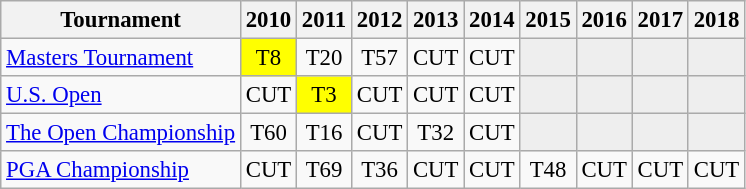<table class="wikitable" style="font-size:95%;text-align:center;">
<tr>
<th>Tournament</th>
<th>2010</th>
<th>2011</th>
<th>2012</th>
<th>2013</th>
<th>2014</th>
<th>2015</th>
<th>2016</th>
<th>2017</th>
<th>2018</th>
</tr>
<tr>
<td align=left><a href='#'>Masters Tournament</a></td>
<td style="background:yellow;">T8</td>
<td>T20</td>
<td>T57</td>
<td>CUT</td>
<td>CUT</td>
<td style="background:#eeeeee;"></td>
<td style="background:#eeeeee;"></td>
<td style="background:#eeeeee;"></td>
<td style="background:#eeeeee;"></td>
</tr>
<tr>
<td align=left><a href='#'>U.S. Open</a></td>
<td>CUT</td>
<td style="background:yellow;">T3</td>
<td>CUT</td>
<td>CUT</td>
<td>CUT</td>
<td style="background:#eeeeee;"></td>
<td style="background:#eeeeee;"></td>
<td style="background:#eeeeee;"></td>
<td style="background:#eeeeee;"></td>
</tr>
<tr>
<td align=left><a href='#'>The Open Championship</a></td>
<td>T60</td>
<td>T16</td>
<td>CUT</td>
<td>T32</td>
<td>CUT</td>
<td style="background:#eeeeee;"></td>
<td style="background:#eeeeee;"></td>
<td style="background:#eeeeee;"></td>
<td style="background:#eeeeee;"></td>
</tr>
<tr>
<td align=left><a href='#'>PGA Championship</a></td>
<td>CUT</td>
<td>T69</td>
<td>T36</td>
<td>CUT</td>
<td>CUT</td>
<td>T48</td>
<td>CUT</td>
<td>CUT</td>
<td>CUT</td>
</tr>
</table>
